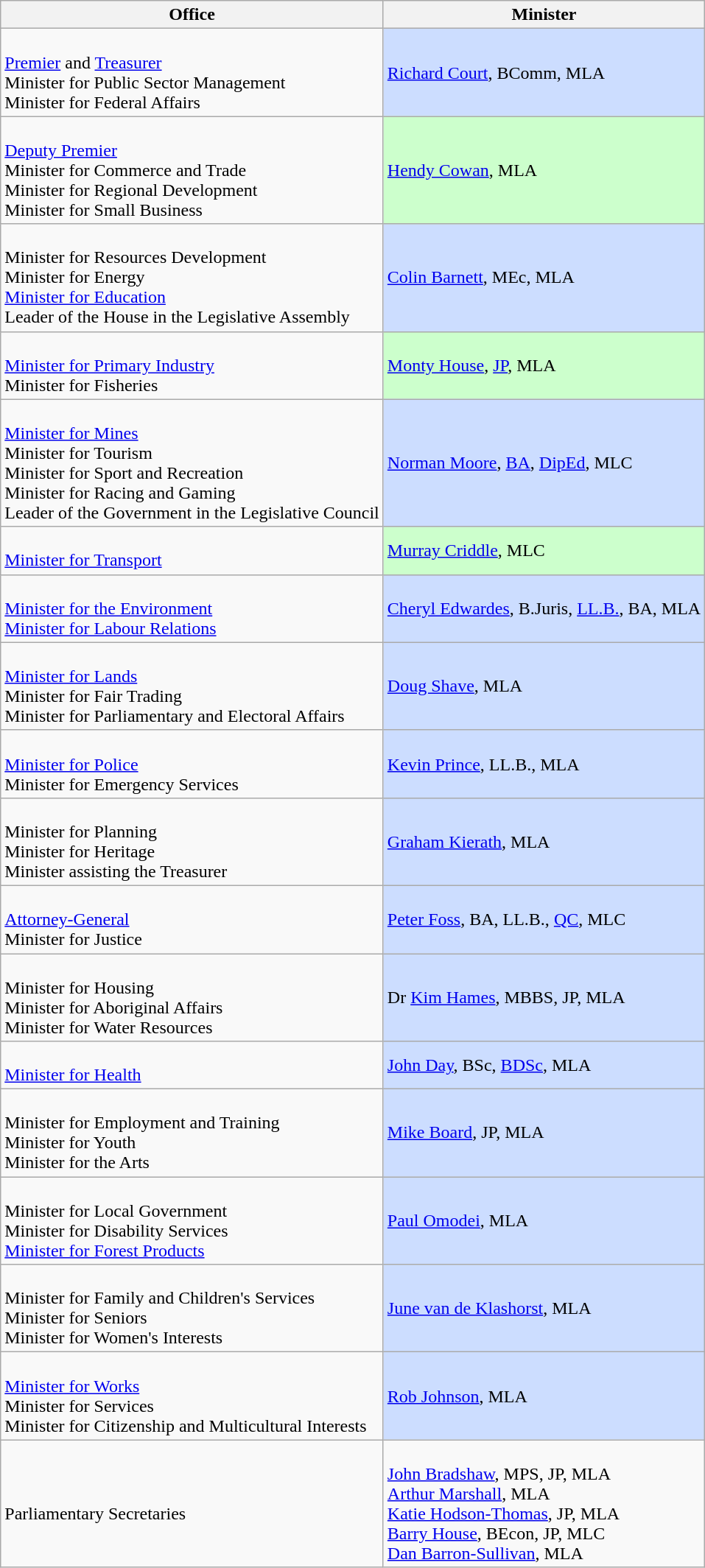<table class="wikitable">
<tr>
<th>Office</th>
<th>Minister</th>
</tr>
<tr>
<td><br><a href='#'>Premier</a> and <a href='#'>Treasurer</a><br>
Minister for Public Sector Management<br>
Minister for Federal Affairs<br></td>
<td style="background:#CCDDFF"><a href='#'>Richard Court</a>, BComm, MLA</td>
</tr>
<tr>
<td><br><a href='#'>Deputy Premier</a><br>
Minister for Commerce and Trade<br>
Minister for Regional Development<br>
Minister for Small Business</td>
<td style="background:#CCFFCC"><a href='#'>Hendy Cowan</a>, MLA</td>
</tr>
<tr>
<td><br>Minister for Resources Development<br>
Minister for Energy<br>
<a href='#'>Minister for Education</a><br>
Leader of the House in the Legislative Assembly</td>
<td style="background:#CCDDFF"><a href='#'>Colin Barnett</a>, MEc, MLA</td>
</tr>
<tr>
<td><br><a href='#'>Minister for Primary Industry</a><br>
Minister for Fisheries</td>
<td style="background:#CCFFCC"><a href='#'>Monty House</a>, <a href='#'>JP</a>, MLA</td>
</tr>
<tr>
<td><br><a href='#'>Minister for Mines</a><br>
Minister for Tourism<br>
Minister for Sport and Recreation<br>
Minister for Racing and Gaming<br>
Leader of the Government in the Legislative Council</td>
<td style="background:#CCDDFF"><a href='#'>Norman Moore</a>, <a href='#'>BA</a>, <a href='#'>DipEd</a>, MLC</td>
</tr>
<tr>
<td><br><a href='#'>Minister for Transport</a><br></td>
<td style="background:#CCFFCC"><a href='#'>Murray Criddle</a>, MLC</td>
</tr>
<tr>
<td><br><a href='#'>Minister for the Environment</a><br>
<a href='#'>Minister for Labour Relations</a><br></td>
<td style="background:#CCDDFF"><a href='#'>Cheryl Edwardes</a>, B.Juris, <a href='#'>LL.B.</a>, BA, MLA</td>
</tr>
<tr>
<td><br><a href='#'>Minister for Lands</a><br>
Minister for Fair Trading<br>
Minister for Parliamentary and Electoral Affairs<br></td>
<td style="background:#CCDDFF"><a href='#'>Doug Shave</a>, MLA</td>
</tr>
<tr>
<td><br><a href='#'>Minister for Police</a><br>
Minister for Emergency Services<br></td>
<td style="background:#CCDDFF"><a href='#'>Kevin Prince</a>, LL.B., MLA</td>
</tr>
<tr>
<td><br>Minister for Planning<br>
Minister for Heritage<br>
Minister assisting the Treasurer</td>
<td style="background:#CCDDFF"><a href='#'>Graham Kierath</a>, MLA</td>
</tr>
<tr>
<td><br><a href='#'>Attorney-General</a><br>
Minister for Justice<br></td>
<td style="background:#CCDDFF"><a href='#'>Peter Foss</a>, BA, LL.B., <a href='#'>QC</a>, MLC</td>
</tr>
<tr>
<td><br>Minister for Housing<br>
Minister for Aboriginal Affairs<br>
Minister for Water Resources<br></td>
<td style="background:#CCDDFF">Dr <a href='#'>Kim Hames</a>, MBBS, JP, MLA</td>
</tr>
<tr>
<td><br><a href='#'>Minister for Health</a><br></td>
<td style="background:#CCDDFF"><a href='#'>John Day</a>, BSc, <a href='#'>BDSc</a>, MLA</td>
</tr>
<tr>
<td><br>Minister for Employment and Training<br>
Minister for Youth<br>
Minister for the Arts<br></td>
<td style="background:#CCDDFF"><a href='#'>Mike Board</a>, JP, MLA</td>
</tr>
<tr>
<td><br>Minister for Local Government<br>
Minister for Disability Services<br>
<a href='#'>Minister for Forest Products</a><br></td>
<td style="background:#CCDDFF"><a href='#'>Paul Omodei</a>, MLA</td>
</tr>
<tr>
<td><br>Minister for Family and Children's Services<br>
Minister for Seniors<br>
Minister for Women's Interests<br></td>
<td style="background:#CCDDFF"><a href='#'>June van de Klashorst</a>, MLA</td>
</tr>
<tr>
<td><br><a href='#'>Minister for Works</a><br>
Minister for Services<br>
Minister for Citizenship and Multicultural Interests<br></td>
<td style="background:#CCDDFF"><a href='#'>Rob Johnson</a>, MLA</td>
</tr>
<tr>
<td><br>Parliamentary Secretaries</td>
<td><br><span><a href='#'>John Bradshaw</a>, MPS, JP, MLA<br>
<a href='#'>Arthur Marshall</a>, MLA<br>
<a href='#'>Katie Hodson-Thomas</a>, JP, MLA<br>
<a href='#'>Barry House</a>, BEcon, JP, MLC<br>
<a href='#'>Dan Barron-Sullivan</a>, MLA</span></td>
</tr>
</table>
